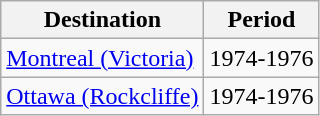<table class="wikitable sortable">
<tr>
<th>Destination</th>
<th>Period</th>
</tr>
<tr>
<td><a href='#'>Montreal (Victoria)</a></td>
<td>1974-1976</td>
</tr>
<tr>
<td><a href='#'>Ottawa (Rockcliffe)</a></td>
<td>1974-1976</td>
</tr>
</table>
